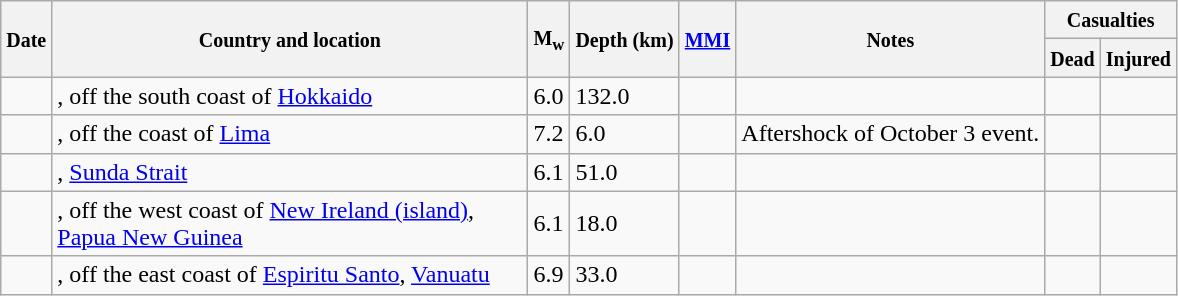<table class="wikitable sortable sort-under" style="border:1px black; margin-left:1em;">
<tr>
<th rowspan="2"><small>Date</small></th>
<th rowspan="2" style="width: 310px"><small>Country and location</small></th>
<th rowspan="2"><small>M<sub>w</sub></small></th>
<th rowspan="2"><small>Depth (km)</small></th>
<th rowspan="2"><small><a href='#'>MMI</a></small></th>
<th rowspan="2" class="unsortable"><small>Notes</small></th>
<th colspan="2"><small>Casualties</small></th>
</tr>
<tr>
<th><small>Dead</small></th>
<th><small>Injured</small></th>
</tr>
<tr>
<td></td>
<td>, off the south coast of <a href='#'>Hokkaido</a></td>
<td>6.0</td>
<td>132.0</td>
<td></td>
<td></td>
<td></td>
<td></td>
</tr>
<tr>
<td></td>
<td>, off the coast of <a href='#'>Lima</a></td>
<td>7.2</td>
<td>6.0</td>
<td></td>
<td>Aftershock of October 3 event.</td>
<td></td>
<td></td>
</tr>
<tr>
<td></td>
<td>, <a href='#'>Sunda Strait</a></td>
<td>6.1</td>
<td>51.0</td>
<td></td>
<td></td>
<td></td>
<td></td>
</tr>
<tr>
<td></td>
<td>, off the west coast of <a href='#'>New Ireland (island)</a>, <a href='#'>Papua New Guinea</a></td>
<td>6.1</td>
<td>18.0</td>
<td></td>
<td></td>
<td></td>
<td></td>
</tr>
<tr>
<td></td>
<td>, off the east coast of <a href='#'>Espiritu Santo</a>, <a href='#'>Vanuatu</a></td>
<td>6.9</td>
<td>33.0</td>
<td></td>
<td></td>
<td></td>
<td></td>
</tr>
</table>
